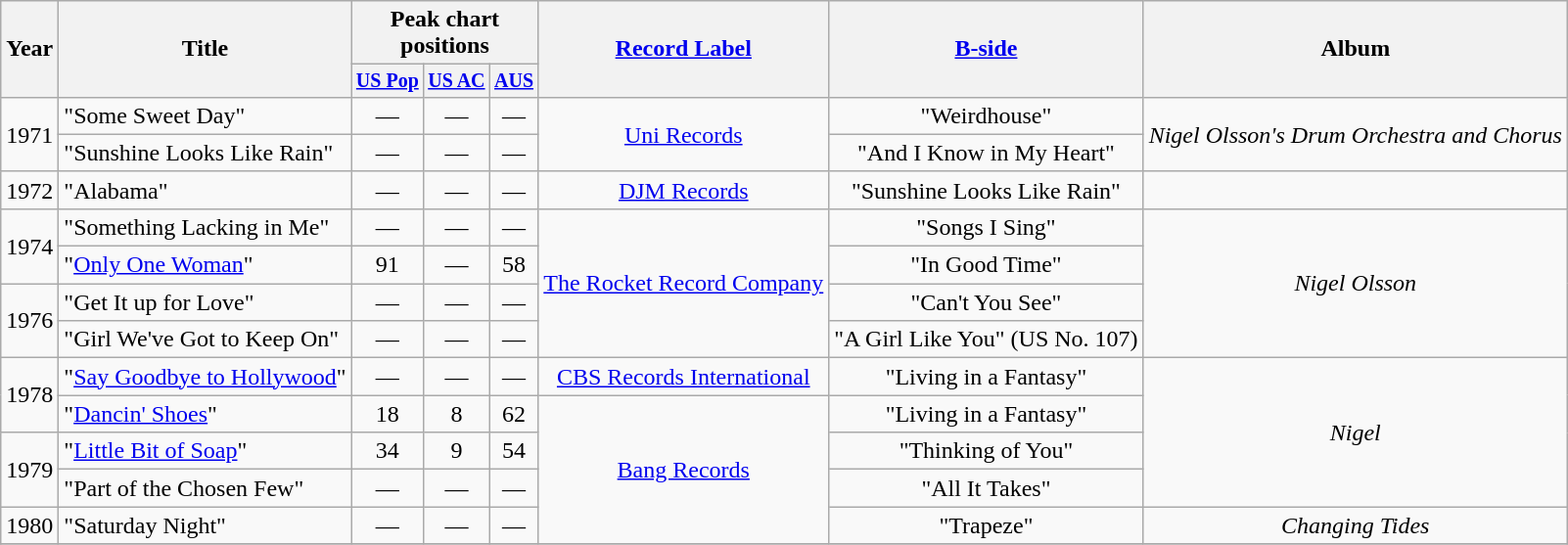<table class="wikitable" style=text-align:center;>
<tr>
<th rowspan="2">Year</th>
<th rowspan="2">Title</th>
<th colspan="3">Peak chart<br>positions</th>
<th rowspan="2"><a href='#'>Record Label</a></th>
<th rowspan="2"><a href='#'>B-side</a></th>
<th rowspan="2">Album</th>
</tr>
<tr style="font-size:smaller;">
<th align=centre><a href='#'>US Pop</a></th>
<th align=centre><a href='#'>US AC</a></th>
<th align=centre><a href='#'>AUS</a></th>
</tr>
<tr>
<td rowspan="2">1971</td>
<td align=left>"Some Sweet Day"</td>
<td>—</td>
<td>—</td>
<td>—</td>
<td rowspan="2"><a href='#'>Uni Records</a></td>
<td>"Weirdhouse"</td>
<td rowspan="2"><em>Nigel Olsson's Drum Orchestra and Chorus</em></td>
</tr>
<tr>
<td align=left>"Sunshine Looks Like Rain"</td>
<td>—</td>
<td>—</td>
<td>—</td>
<td>"And I Know in My Heart"</td>
</tr>
<tr>
<td rowspan="1">1972</td>
<td align=left>"Alabama"</td>
<td>—</td>
<td>—</td>
<td>—</td>
<td rowspan="1"><a href='#'>DJM Records</a></td>
<td>"Sunshine Looks Like Rain"</td>
<td rowspan="1"></td>
</tr>
<tr>
<td rowspan="2">1974</td>
<td align=left>"Something Lacking in Me"</td>
<td>—</td>
<td>—</td>
<td>—</td>
<td rowspan="4"><a href='#'>The Rocket Record Company</a></td>
<td>"Songs I Sing"</td>
<td rowspan="4"><em>Nigel Olsson</em></td>
</tr>
<tr>
<td align=left>"<a href='#'>Only One Woman</a>"</td>
<td>91</td>
<td>—</td>
<td>58</td>
<td>"In Good Time"</td>
</tr>
<tr>
<td rowspan="2">1976</td>
<td align=left>"Get It up for Love"</td>
<td>—</td>
<td>—</td>
<td>—</td>
<td>"Can't You See"</td>
</tr>
<tr>
<td align=left>"Girl We've Got to Keep On"</td>
<td>—</td>
<td>—</td>
<td>—</td>
<td>"A Girl Like You" (US No. 107)</td>
</tr>
<tr>
<td rowspan="2">1978</td>
<td align=left>"<a href='#'>Say Goodbye to Hollywood</a>"</td>
<td>—</td>
<td>—</td>
<td>—</td>
<td rowspan="1"><a href='#'>CBS Records International</a></td>
<td>"Living in a Fantasy"</td>
<td rowspan="4"><em>Nigel</em></td>
</tr>
<tr>
<td align=left>"<a href='#'>Dancin' Shoes</a>"</td>
<td>18</td>
<td>8</td>
<td>62</td>
<td rowspan="4"><a href='#'>Bang Records</a></td>
<td>"Living in a Fantasy"</td>
</tr>
<tr>
<td rowspan="2">1979</td>
<td align=left>"<a href='#'>Little Bit of Soap</a>"</td>
<td>34</td>
<td>9</td>
<td>54</td>
<td>"Thinking of You"</td>
</tr>
<tr>
<td align=left>"Part of the Chosen Few"</td>
<td>—</td>
<td>—</td>
<td>—</td>
<td>"All It Takes"</td>
</tr>
<tr>
<td rowspan="1">1980</td>
<td align=left>"Saturday Night"</td>
<td>—</td>
<td>—</td>
<td>—</td>
<td>"Trapeze"</td>
<td rowspan="1"><em>Changing Tides</em></td>
</tr>
<tr>
</tr>
</table>
